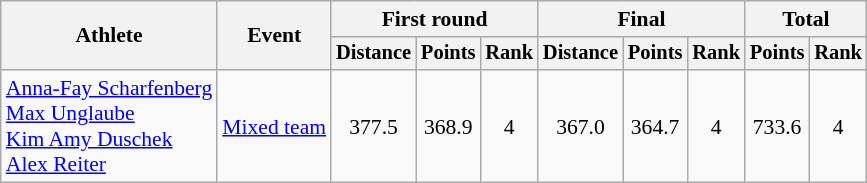<table class="wikitable" style="font-size:90%">
<tr>
<th rowspan=2>Athlete</th>
<th rowspan=2>Event</th>
<th colspan=3>First round</th>
<th colspan=3>Final</th>
<th colspan=2>Total</th>
</tr>
<tr style="font-size:95%">
<th>Distance</th>
<th>Points</th>
<th>Rank</th>
<th>Distance</th>
<th>Points</th>
<th>Rank</th>
<th>Points</th>
<th>Rank</th>
</tr>
<tr align=center>
<td align=left><a href='#'>Anna-Fay Scharfenberg</a><br><a href='#'>Max Unglaube</a><br><a href='#'>Kim Amy Duschek</a><br><a href='#'>Alex Reiter</a></td>
<td align=left><a href='#'>Mixed team</a></td>
<td>377.5</td>
<td>368.9</td>
<td>4</td>
<td>367.0</td>
<td>364.7</td>
<td>4</td>
<td>733.6</td>
<td>4</td>
</tr>
</table>
